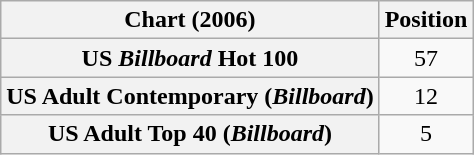<table class="wikitable sortable plainrowheaders" style="text-align:center">
<tr>
<th>Chart (2006)</th>
<th>Position</th>
</tr>
<tr>
<th scope="row">US <em>Billboard</em> Hot 100</th>
<td>57</td>
</tr>
<tr>
<th scope="row">US Adult Contemporary (<em>Billboard</em>)</th>
<td>12</td>
</tr>
<tr>
<th scope="row">US Adult Top 40 (<em>Billboard</em>)</th>
<td>5</td>
</tr>
</table>
